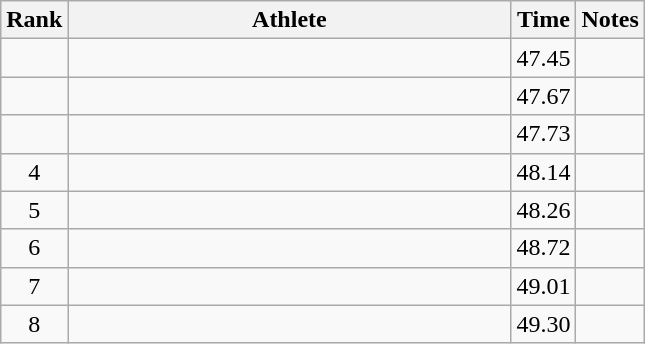<table class="wikitable" style="text-align:center">
<tr>
<th>Rank</th>
<th Style="width:18em">Athlete</th>
<th>Time</th>
<th>Notes</th>
</tr>
<tr>
<td></td>
<td style="text-align:left"></td>
<td>47.45</td>
<td></td>
</tr>
<tr>
<td></td>
<td style="text-align:left"></td>
<td>47.67</td>
<td></td>
</tr>
<tr>
<td></td>
<td style="text-align:left"></td>
<td>47.73</td>
<td></td>
</tr>
<tr>
<td>4</td>
<td style="text-align:left"></td>
<td>48.14</td>
<td></td>
</tr>
<tr>
<td>5</td>
<td style="text-align:left"></td>
<td>48.26</td>
<td></td>
</tr>
<tr>
<td>6</td>
<td style="text-align:left"></td>
<td>48.72</td>
<td></td>
</tr>
<tr>
<td>7</td>
<td style="text-align:left"></td>
<td>49.01</td>
<td></td>
</tr>
<tr>
<td>8</td>
<td style="text-align:left"></td>
<td>49.30</td>
<td></td>
</tr>
</table>
